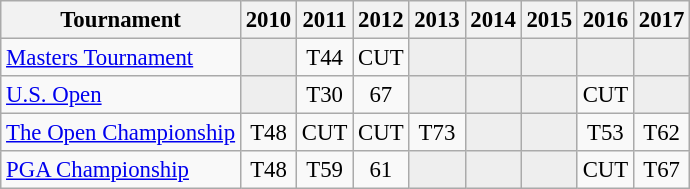<table class="wikitable" style="font-size:95%;text-align:center;">
<tr>
<th>Tournament</th>
<th>2010</th>
<th>2011</th>
<th>2012</th>
<th>2013</th>
<th>2014</th>
<th>2015</th>
<th>2016</th>
<th>2017</th>
</tr>
<tr>
<td align=left><a href='#'>Masters Tournament</a></td>
<td style="background:#eeeeee;"></td>
<td>T44</td>
<td>CUT</td>
<td style="background:#eeeeee;"></td>
<td style="background:#eeeeee;"></td>
<td style="background:#eeeeee;"></td>
<td style="background:#eeeeee;"></td>
<td style="background:#eeeeee;"></td>
</tr>
<tr>
<td align=left><a href='#'>U.S. Open</a></td>
<td style="background:#eeeeee;"></td>
<td>T30</td>
<td>67</td>
<td style="background:#eeeeee;"></td>
<td style="background:#eeeeee;"></td>
<td style="background:#eeeeee;"></td>
<td>CUT</td>
<td style="background:#eeeeee;"></td>
</tr>
<tr>
<td align=left><a href='#'>The Open Championship</a></td>
<td>T48</td>
<td>CUT</td>
<td>CUT</td>
<td>T73</td>
<td style="background:#eeeeee;"></td>
<td style="background:#eeeeee;"></td>
<td>T53</td>
<td>T62</td>
</tr>
<tr>
<td align=left><a href='#'>PGA Championship</a></td>
<td>T48</td>
<td>T59</td>
<td>61</td>
<td style="background:#eeeeee;"></td>
<td style="background:#eeeeee;"></td>
<td style="background:#eeeeee;"></td>
<td>CUT</td>
<td>T67</td>
</tr>
</table>
